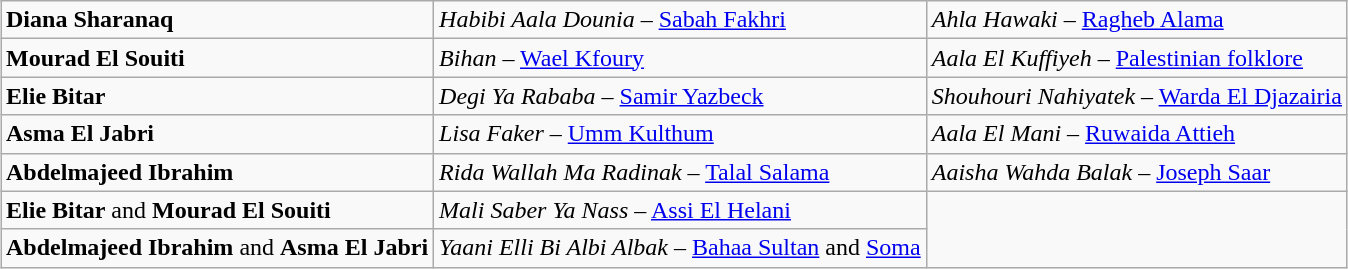<table class="wikitable" style="margin:1em auto;">
<tr>
<td><strong>Diana Sharanaq</strong></td>
<td><em>Habibi Aala Dounia</em> – <a href='#'>Sabah Fakhri</a></td>
<td><em>Ahla Hawaki</em> – <a href='#'>Ragheb Alama</a></td>
</tr>
<tr>
<td><strong>Mourad El Souiti</strong></td>
<td><em>Bihan</em> – <a href='#'>Wael Kfoury</a></td>
<td><em>Aala El Kuffiyeh</em> – <a href='#'>Palestinian folklore</a></td>
</tr>
<tr>
<td><strong>Elie Bitar</strong></td>
<td><em>Degi Ya Rababa</em> – <a href='#'>Samir Yazbeck</a></td>
<td><em>Shouhouri Nahiyatek</em> – <a href='#'>Warda El Djazairia</a></td>
</tr>
<tr>
<td><strong>Asma El Jabri</strong></td>
<td><em>Lisa Faker</em> – <a href='#'>Umm Kulthum</a></td>
<td><em>Aala El Mani</em> – <a href='#'>Ruwaida Attieh</a></td>
</tr>
<tr>
<td><strong>Abdelmajeed Ibrahim</strong></td>
<td><em>Rida Wallah Ma Radinak</em> – <a href='#'>Talal Salama</a></td>
<td><em>Aaisha Wahda Balak</em> – <a href='#'>Joseph Saar</a></td>
</tr>
<tr>
<td><strong>Elie Bitar</strong> and <strong>Mourad El Souiti</strong></td>
<td><em>Mali Saber Ya Nass</em> – <a href='#'>Assi El Helani</a></td>
</tr>
<tr>
<td><strong>Abdelmajeed Ibrahim</strong> and <strong>Asma El Jabri</strong></td>
<td><em>Yaani Elli Bi Albi Albak</em> – <a href='#'>Bahaa Sultan</a> and <a href='#'>Soma</a></td>
</tr>
</table>
